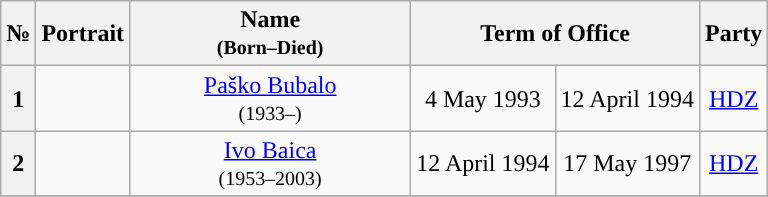<table class="wikitable" style="text-align:center">
<tr ->
<th>№</th>
<th>Portrait</th>
<th width=180>Name<br><small>(Born–Died)</small></th>
<th colspan=2>Term of Office</th>
<th>Party</th>
</tr>
<tr ->
<th style="background:">1</th>
<td></td>
<td><a href='#'>Paško Bubalo</a><br><small>(1933–)</small></td>
<td>4 May 1993</td>
<td>12 April 1994</td>
<td><a href='#'>HDZ</a></td>
</tr>
<tr ->
<th style="background:">2</th>
<td></td>
<td><a href='#'>Ivo Baica</a><br><small>(1953–2003)</small></td>
<td>12 April 1994</td>
<td>17 May 1997</td>
<td><a href='#'>HDZ</a></td>
</tr>
<tr ->
</tr>
</table>
